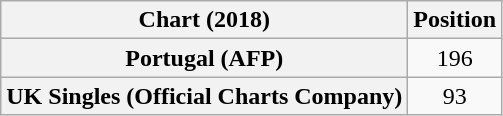<table class="wikitable plainrowheaders" style="text-align:center">
<tr>
<th scope="col">Chart (2018)</th>
<th scope="col">Position</th>
</tr>
<tr>
<th scope="row">Portugal (AFP)</th>
<td>196</td>
</tr>
<tr>
<th scope="row">UK Singles (Official Charts Company)</th>
<td>93</td>
</tr>
</table>
